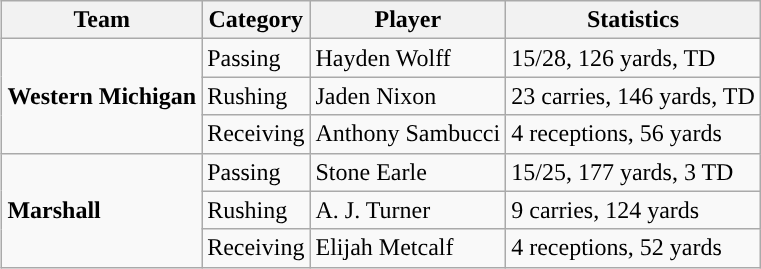<table class="wikitable" style="float: right;">
<tr>
<th>Team</th>
<th>Category</th>
<th>Player</th>
<th>Statistics</th>
</tr>
<tr>
<td rowspan=3><strong>Western Michigan</strong></td>
<td>Passing</td>
<td>Hayden Wolff</td>
<td>15/28, 126 yards, TD</td>
</tr>
<tr>
<td>Rushing</td>
<td>Jaden Nixon</td>
<td>23 carries, 146 yards, TD</td>
</tr>
<tr>
<td>Receiving</td>
<td>Anthony Sambucci</td>
<td>4 receptions, 56 yards</td>
</tr>
<tr>
<td rowspan=3><strong>Marshall</strong></td>
<td>Passing</td>
<td>Stone Earle</td>
<td>15/25, 177 yards, 3 TD</td>
</tr>
<tr>
<td>Rushing</td>
<td>A. J. Turner</td>
<td>9 carries, 124 yards</td>
</tr>
<tr>
<td>Receiving</td>
<td>Elijah Metcalf</td>
<td>4 receptions, 52 yards</td>
</tr>
</table>
